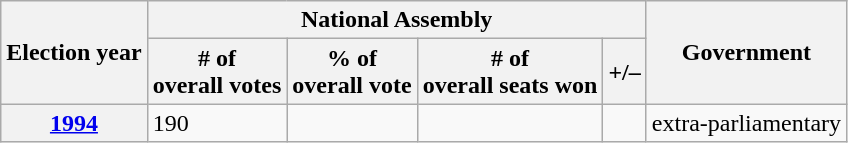<table class=wikitable>
<tr>
<th rowspan=2>Election year</th>
<th colspan=4>National Assembly</th>
<th rowspan=2>Government</th>
</tr>
<tr>
<th># of<br>overall votes</th>
<th>% of<br>overall vote</th>
<th># of<br>overall seats won</th>
<th>+/–</th>
</tr>
<tr>
<th><a href='#'>1994</a></th>
<td>190</td>
<td></td>
<td></td>
<td></td>
<td>extra-parliamentary</td>
</tr>
</table>
